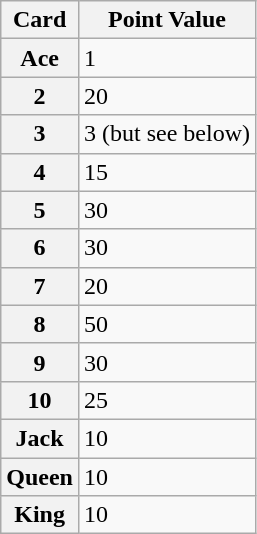<table class="wikitable">
<tr>
<th>Card</th>
<th>Point Value</th>
</tr>
<tr>
<th>Ace</th>
<td>1</td>
</tr>
<tr>
<th>2</th>
<td>20</td>
</tr>
<tr>
<th>3</th>
<td>3 (but see below)</td>
</tr>
<tr>
<th>4</th>
<td>15</td>
</tr>
<tr>
<th>5</th>
<td>30</td>
</tr>
<tr>
<th>6</th>
<td>30</td>
</tr>
<tr>
<th>7</th>
<td>20</td>
</tr>
<tr>
<th>8</th>
<td>50</td>
</tr>
<tr>
<th>9</th>
<td>30</td>
</tr>
<tr>
<th>10</th>
<td>25</td>
</tr>
<tr>
<th>Jack</th>
<td>10</td>
</tr>
<tr>
<th>Queen</th>
<td>10</td>
</tr>
<tr>
<th>King</th>
<td>10</td>
</tr>
</table>
